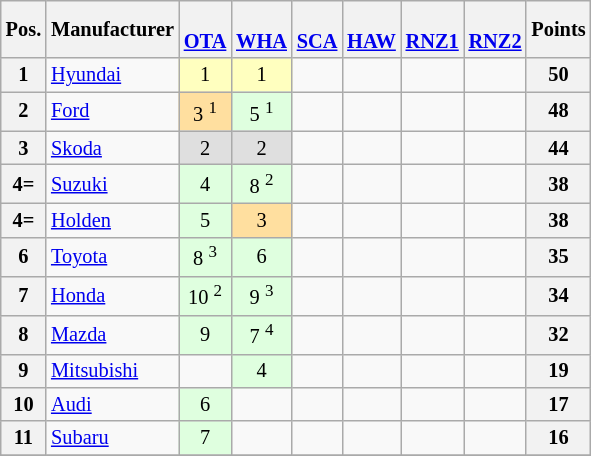<table class="wikitable" style=font-size:85%;>
<tr>
<th>Pos.</th>
<th>Manufacturer</th>
<th><br><a href='#'>OTA</a></th>
<th><br><a href='#'>WHA</a></th>
<th><br><a href='#'>SCA</a></th>
<th><br><a href='#'>HAW</a></th>
<th><br><a href='#'>RNZ1</a></th>
<th><br><a href='#'>RNZ2</a></th>
<th>Points</th>
</tr>
<tr>
<th>1</th>
<td> <a href='#'>Hyundai</a></td>
<td align=center style=background:#ffffbf;>1</td>
<td align=center style=background:#ffffbf;>1</td>
<td align=center style=background:#;></td>
<td align=center style=background:#;></td>
<td align=center style=background:#;></td>
<td align=center style=background:#;></td>
<th>50</th>
</tr>
<tr>
<th>2</th>
<td> <a href='#'>Ford</a></td>
<td align=center style=background:#ffdf9f;>3 <sup>1</sup></td>
<td align=center style=background:#dfffdf;>5 <sup>1</sup></td>
<td align=center style=background:#;></td>
<td align=center style=background:#;></td>
<td align=center style=background:#;></td>
<td align=center style=background:#;></td>
<th>48</th>
</tr>
<tr>
<th>3</th>
<td> <a href='#'>Skoda</a></td>
<td align=center style=background:#dfdfdf;>2</td>
<td align=center style=background:#dfdfdf;>2</td>
<td align=center style=background:#;></td>
<td align=center style=background:#;></td>
<td align=center style=background:#;></td>
<td align=center style=background:#;></td>
<th>44</th>
</tr>
<tr>
<th>4=</th>
<td> <a href='#'>Suzuki</a></td>
<td align=center style=background:#dfffdf;>4</td>
<td align=center style=background:#dfffdf;>8 <sup>2</sup></td>
<td align=center style=background:#;></td>
<td align=center style=background:#;></td>
<td align=center style=background:#;></td>
<td align=center style=background:#;></td>
<th>38</th>
</tr>
<tr>
<th>4=</th>
<td> <a href='#'>Holden</a></td>
<td align=center style=background:#dfffdf;>5</td>
<td align=center style=background:#ffdf9f;>3</td>
<td align=center style=background:#;></td>
<td align=center style=background:#;></td>
<td align=center style=background:#;></td>
<td align=center style=background:#;></td>
<th>38</th>
</tr>
<tr>
<th>6</th>
<td> <a href='#'>Toyota</a></td>
<td align=center style=background:#dfffdf;>8 <sup>3</sup></td>
<td align=center style=background:#dfffdf;>6</td>
<td align=center style=background:#;></td>
<td align=center style=background:#;></td>
<td align=center style=background:#;></td>
<td align=center style=background:#;></td>
<th>35</th>
</tr>
<tr>
<th>7</th>
<td> <a href='#'>Honda</a></td>
<td align=center style=background:#dfffdf;>10 <sup>2</sup></td>
<td align=center style=background:#dfffdf;>9 <sup>3</sup></td>
<td align=center style=background:#;></td>
<td align=center style=background:#;></td>
<td align=center style=background:#;></td>
<td align=center style=background:#;></td>
<th>34</th>
</tr>
<tr>
<th>8</th>
<td> <a href='#'>Mazda</a></td>
<td align=center style=background:#dfffdf;>9</td>
<td align=center style=background:#dfffdf;>7 <sup>4</sup></td>
<td align=center style=background:#;></td>
<td align=center style=background:#;></td>
<td align=center style=background:#;></td>
<td align=center style=background:#;></td>
<th>32</th>
</tr>
<tr>
<th>9</th>
<td> <a href='#'>Mitsubishi</a></td>
<td align=center style=background:#;></td>
<td align=center style=background:#dfffdf;>4</td>
<td align=center style=background:#;></td>
<td align=center style=background:#;></td>
<td align=center style=background:#;></td>
<td align=center style=background:#;></td>
<th>19</th>
</tr>
<tr>
<th>10</th>
<td> <a href='#'>Audi</a></td>
<td align=center style=background:#dfffdf;>6</td>
<td align=center style=background:#;></td>
<td align=center style=background:#;></td>
<td align=center style=background:#;></td>
<td align=center style=background:#;></td>
<td align=center style=background:#;></td>
<th>17</th>
</tr>
<tr>
<th>11</th>
<td> <a href='#'>Subaru</a></td>
<td align=center style=background:#dfffdf;>7</td>
<td align=center style=background:#;></td>
<td align=center style=background:#;></td>
<td align=center style=background:#;></td>
<td align=center style=background:#;></td>
<td align=center style=background:#;></td>
<th>16</th>
</tr>
<tr>
</tr>
</table>
